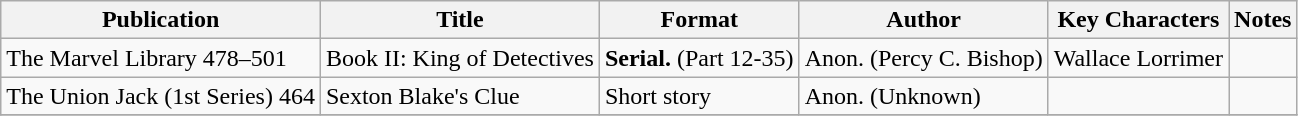<table class="wikitable">
<tr>
<th>Publication</th>
<th>Title</th>
<th>Format</th>
<th>Author</th>
<th>Key Characters</th>
<th>Notes</th>
</tr>
<tr>
<td>The Marvel Library 478–501</td>
<td>Book II: King of Detectives</td>
<td><strong>Serial.</strong> (Part 12-35)</td>
<td>Anon. (Percy C. Bishop)</td>
<td>Wallace Lorrimer</td>
<td></td>
</tr>
<tr>
<td>The Union Jack (1st Series) 464</td>
<td>Sexton Blake's Clue</td>
<td>Short story</td>
<td>Anon. (Unknown)</td>
<td></td>
<td></td>
</tr>
<tr>
</tr>
</table>
